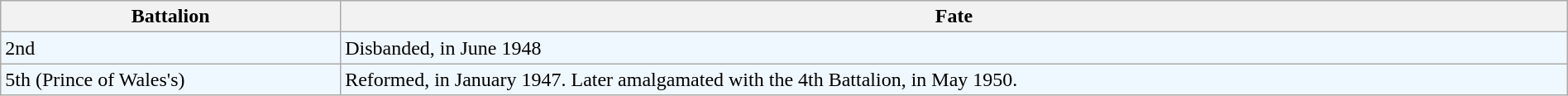<table class="wikitable" style="width:100%;">
<tr>
<th>Battalion</th>
<th>Fate</th>
</tr>
<tr style="background:#f0f8ff;">
<td>2nd</td>
<td>Disbanded, in June 1948</td>
</tr>
<tr style="background:#f0f8ff;">
<td>5th (Prince of Wales's)</td>
<td>Reformed, in January 1947. Later amalgamated with the 4th Battalion, in May 1950.</td>
</tr>
</table>
